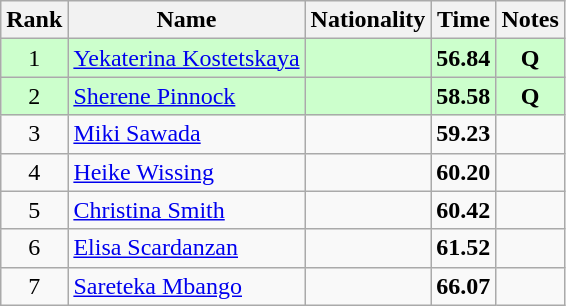<table class="wikitable sortable" style="text-align:center">
<tr>
<th>Rank</th>
<th>Name</th>
<th>Nationality</th>
<th>Time</th>
<th>Notes</th>
</tr>
<tr bgcolor=ccffcc>
<td>1</td>
<td align=left><a href='#'>Yekaterina Kostetskaya</a></td>
<td align=left></td>
<td><strong>56.84</strong></td>
<td><strong>Q</strong></td>
</tr>
<tr bgcolor=ccffcc>
<td>2</td>
<td align=left><a href='#'>Sherene Pinnock</a></td>
<td align=left></td>
<td><strong>58.58</strong></td>
<td><strong>Q</strong></td>
</tr>
<tr>
<td>3</td>
<td align=left><a href='#'>Miki Sawada</a></td>
<td align=left></td>
<td><strong>59.23</strong></td>
<td></td>
</tr>
<tr>
<td>4</td>
<td align=left><a href='#'>Heike Wissing</a></td>
<td align=left></td>
<td><strong>60.20</strong></td>
<td></td>
</tr>
<tr>
<td>5</td>
<td align=left><a href='#'>Christina Smith</a></td>
<td align=left></td>
<td><strong>60.42</strong></td>
<td></td>
</tr>
<tr>
<td>6</td>
<td align=left><a href='#'>Elisa Scardanzan</a></td>
<td align=left></td>
<td><strong>61.52</strong></td>
<td></td>
</tr>
<tr>
<td>7</td>
<td align=left><a href='#'>Sareteka Mbango</a></td>
<td align=left></td>
<td><strong>66.07</strong></td>
<td></td>
</tr>
</table>
